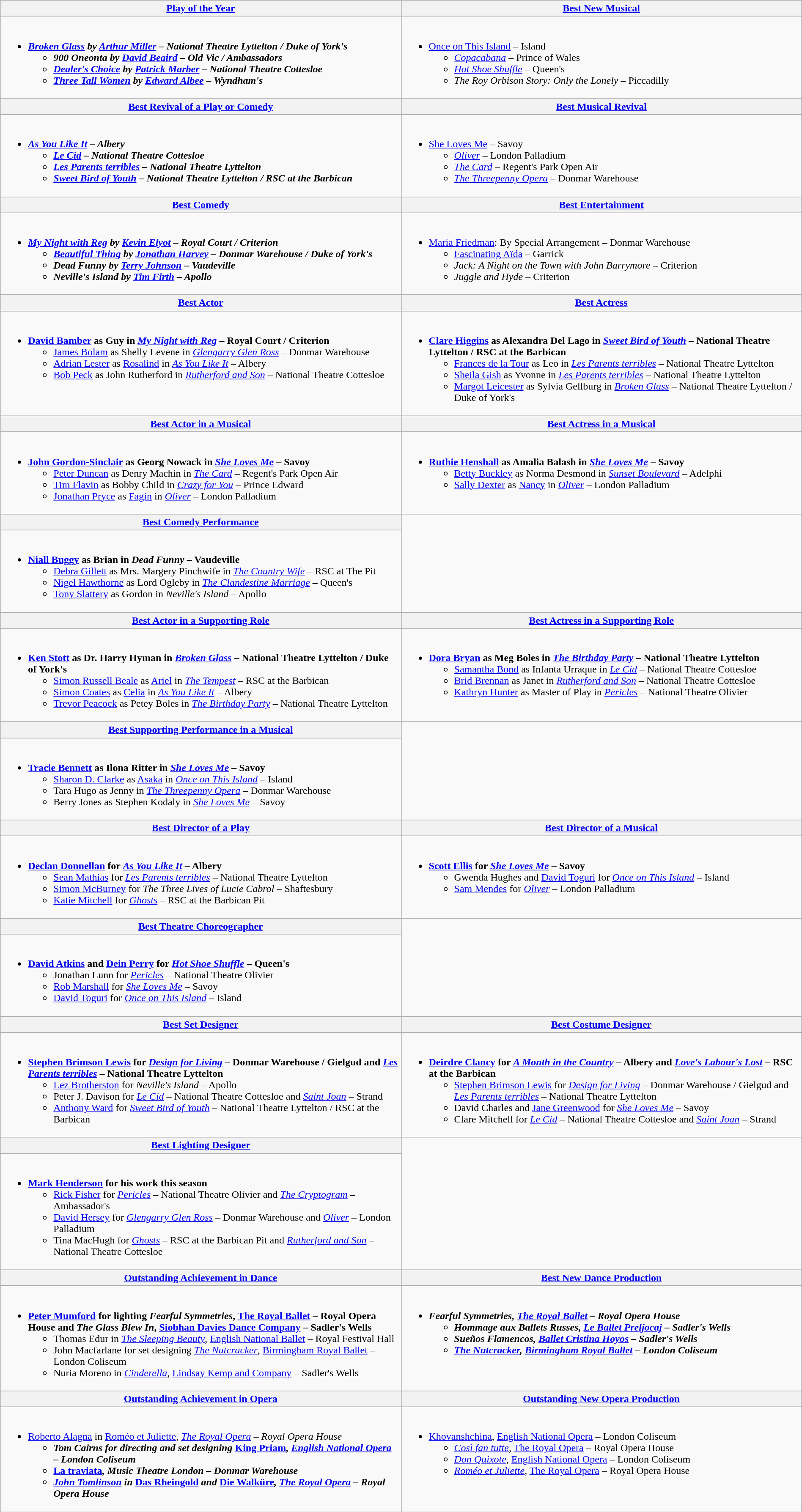<table class=wikitable width="100%">
<tr>
<th width="50%"><a href='#'>Play of the Year</a></th>
<th width="50%"><a href='#'>Best New Musical</a></th>
</tr>
<tr>
<td valign="top"><br><ul><li><strong><em><a href='#'>Broken Glass</a><em> by <a href='#'>Arthur Miller</a> – National Theatre Lyttelton / Duke of York's<strong><ul><li></em>900 Oneonta<em> by <a href='#'>David Beaird</a> – Old Vic / Ambassadors</li><li></em><a href='#'>Dealer's Choice</a><em> by <a href='#'>Patrick Marber</a> – National Theatre Cottesloe</li><li></em><a href='#'>Three Tall Women</a><em> by <a href='#'>Edward Albee</a> – Wyndham's</li></ul></li></ul></td>
<td valign="top"><br><ul><li></em></strong><a href='#'>Once on This Island</a></em> – Island</strong><ul><li><em><a href='#'>Copacabana</a></em> – Prince of Wales</li><li><em><a href='#'>Hot Shoe Shuffle</a></em> – Queen's</li><li><em>The Roy Orbison Story: Only the Lonely</em> – Piccadilly</li></ul></li></ul></td>
</tr>
<tr>
<th style="width="50%"><a href='#'>Best Revival of a Play or Comedy</a></th>
<th style="width="50%"><a href='#'>Best Musical Revival</a></th>
</tr>
<tr>
<td valign="top"><br><ul><li><strong><em><a href='#'>As You Like It</a><em> – Albery<strong><ul><li></em><a href='#'>Le Cid</a><em> – National Theatre Cottesloe</li><li></em><a href='#'>Les Parents terribles</a><em> – National Theatre Lyttelton</li><li></em><a href='#'>Sweet Bird of Youth</a><em> – National Theatre Lyttelton / RSC at the Barbican</li></ul></li></ul></td>
<td valign="top"><br><ul><li></em></strong><a href='#'>She Loves Me</a></em> – Savoy</strong><ul><li><em><a href='#'>Oliver</a></em> – London Palladium</li><li><em><a href='#'>The Card</a></em> – Regent's Park Open Air</li><li><em><a href='#'>The Threepenny Opera</a></em> – Donmar Warehouse</li></ul></li></ul></td>
</tr>
<tr>
<th style="width="50%"><a href='#'>Best Comedy</a></th>
<th style="width="50%"><a href='#'>Best Entertainment</a></th>
</tr>
<tr>
<td valign="top"><br><ul><li><strong><em><a href='#'>My Night with Reg</a><em> by <a href='#'>Kevin Elyot</a> – Royal Court / Criterion<strong><ul><li></em><a href='#'>Beautiful Thing</a><em> by <a href='#'>Jonathan Harvey</a> – Donmar Warehouse / Duke of York's</li><li></em>Dead Funny<em> by <a href='#'>Terry Johnson</a> – Vaudeville</li><li></em>Neville's Island<em> by <a href='#'>Tim Firth</a> – Apollo</li></ul></li></ul></td>
<td valign="top"><br><ul><li></em></strong><a href='#'>Maria Friedman</a>: By Special Arrangement</em> – Donmar Warehouse</strong><ul><li><a href='#'>Fascinating Aïda</a> – Garrick</li><li><em>Jack: A Night on the Town with John Barrymore</em> – Criterion</li><li><em>Juggle and Hyde</em> – Criterion</li></ul></li></ul></td>
</tr>
<tr>
<th style="width="50%"><a href='#'>Best Actor</a></th>
<th style="width="50%"><a href='#'>Best Actress</a></th>
</tr>
<tr>
<td valign="top"><br><ul><li><strong><a href='#'>David Bamber</a> as Guy in <em><a href='#'>My Night with Reg</a></em> – Royal Court / Criterion</strong><ul><li><a href='#'>James Bolam</a> as Shelly Levene in <em><a href='#'>Glengarry Glen Ross</a></em> – Donmar Warehouse</li><li><a href='#'>Adrian Lester</a> as <a href='#'>Rosalind</a> in <em><a href='#'>As You Like It</a></em> – Albery</li><li><a href='#'>Bob Peck</a> as John Rutherford in <em><a href='#'>Rutherford and Son</a></em> – National Theatre Cottesloe</li></ul></li></ul></td>
<td valign="top"><br><ul><li><strong><a href='#'>Clare Higgins</a> as Alexandra Del Lago in <em><a href='#'>Sweet Bird of Youth</a></em> – National Theatre Lyttelton / RSC at the Barbican</strong><ul><li><a href='#'>Frances de la Tour</a> as Leo in <em><a href='#'>Les Parents terribles</a></em> – National Theatre Lyttelton</li><li><a href='#'>Sheila Gish</a> as Yvonne in <em><a href='#'>Les Parents terribles</a></em> – National Theatre Lyttelton</li><li><a href='#'>Margot Leicester</a> as Sylvia Gellburg in <em><a href='#'>Broken Glass</a></em> – National Theatre Lyttelton / Duke of York's</li></ul></li></ul></td>
</tr>
<tr>
<th style="width="50%"><a href='#'>Best Actor in a Musical</a></th>
<th style="width="50%"><a href='#'>Best Actress in a Musical</a></th>
</tr>
<tr>
<td valign="top"><br><ul><li><strong><a href='#'>John Gordon-Sinclair</a> as Georg Nowack in <em><a href='#'>She Loves Me</a></em> – Savoy</strong><ul><li><a href='#'>Peter Duncan</a> as Denry Machin in <em><a href='#'>The Card</a></em> – Regent's Park Open Air</li><li><a href='#'>Tim Flavin</a> as Bobby Child in <em><a href='#'>Crazy for You</a></em> – Prince Edward</li><li><a href='#'>Jonathan Pryce</a> as <a href='#'>Fagin</a> in <em><a href='#'>Oliver</a></em> – London Palladium</li></ul></li></ul></td>
<td valign="top"><br><ul><li><strong><a href='#'>Ruthie Henshall</a> as Amalia Balash in <em><a href='#'>She Loves Me</a></em> – Savoy</strong><ul><li><a href='#'>Betty Buckley</a> as Norma Desmond in <em><a href='#'>Sunset Boulevard</a></em> – Adelphi</li><li><a href='#'>Sally Dexter</a> as <a href='#'>Nancy</a> in <em><a href='#'>Oliver</a></em> – London Palladium</li></ul></li></ul></td>
</tr>
<tr>
<th colspan=1><a href='#'>Best Comedy Performance</a></th>
</tr>
<tr>
<td><br><ul><li><strong><a href='#'>Niall Buggy</a> as Brian in <em>Dead Funny</em> – Vaudeville</strong><ul><li><a href='#'>Debra Gillett</a> as Mrs. Margery Pinchwife in <em><a href='#'>The Country Wife</a></em> – RSC at The Pit</li><li><a href='#'>Nigel Hawthorne</a> as Lord Ogleby in <em><a href='#'>The Clandestine Marriage</a></em> – Queen's</li><li><a href='#'>Tony Slattery</a> as Gordon in <em>Neville's Island</em> – Apollo</li></ul></li></ul></td>
</tr>
<tr>
<th style="width="50%"><a href='#'>Best Actor in a Supporting Role</a></th>
<th style="width="50%"><a href='#'>Best Actress in a Supporting Role</a></th>
</tr>
<tr>
<td valign="top"><br><ul><li><strong><a href='#'>Ken Stott</a> as Dr. Harry Hyman in <em><a href='#'>Broken Glass</a></em> – National Theatre Lyttelton / Duke of York's</strong><ul><li><a href='#'>Simon Russell Beale</a> as <a href='#'>Ariel</a> in <em><a href='#'>The Tempest</a></em> – RSC at the Barbican</li><li><a href='#'>Simon Coates</a> as <a href='#'>Celia</a> in <em><a href='#'>As You Like It</a></em> – Albery</li><li><a href='#'>Trevor Peacock</a> as Petey Boles in <em><a href='#'>The Birthday Party</a></em> – National Theatre Lyttelton</li></ul></li></ul></td>
<td valign="top"><br><ul><li><strong><a href='#'>Dora Bryan</a> as Meg Boles in <em><a href='#'>The Birthday Party</a></em> – National Theatre Lyttelton</strong><ul><li><a href='#'>Samantha Bond</a> as Infanta Urraque in <em><a href='#'>Le Cid</a></em> – National Theatre Cottesloe</li><li><a href='#'>Brid Brennan</a> as Janet in <em><a href='#'>Rutherford and Son</a></em> – National Theatre Cottesloe</li><li><a href='#'>Kathryn Hunter</a> as Master of Play in <em><a href='#'>Pericles</a></em> – National Theatre Olivier</li></ul></li></ul></td>
</tr>
<tr>
<th colspan=1><a href='#'>Best Supporting Performance in a Musical</a></th>
</tr>
<tr>
<td valign="top"><br><ul><li><strong><a href='#'>Tracie Bennett</a> as Ilona Ritter in <em><a href='#'>She Loves Me</a></em> – Savoy</strong><ul><li><a href='#'>Sharon D. Clarke</a> as <a href='#'>Asaka</a> in <em><a href='#'>Once on This Island</a></em> – Island</li><li>Tara Hugo as Jenny in <em><a href='#'>The Threepenny Opera</a></em> – Donmar Warehouse</li><li>Berry Jones as Stephen Kodaly in <em><a href='#'>She Loves Me</a></em> – Savoy</li></ul></li></ul></td>
</tr>
<tr>
<th style="width="50%"><a href='#'>Best Director of a Play</a></th>
<th style="width="50%"><a href='#'>Best Director of a Musical</a></th>
</tr>
<tr>
<td valign="top"><br><ul><li><strong><a href='#'>Declan Donnellan</a> for <em><a href='#'>As You Like It</a></em> – Albery</strong><ul><li><a href='#'>Sean Mathias</a> for <em><a href='#'>Les Parents terribles</a></em> – National Theatre Lyttelton</li><li><a href='#'>Simon McBurney</a> for <em>The Three Lives of Lucie Cabrol</em> – Shaftesbury</li><li><a href='#'>Katie Mitchell</a> for <em><a href='#'>Ghosts</a></em> – RSC at the Barbican Pit</li></ul></li></ul></td>
<td valign="top"><br><ul><li><strong><a href='#'>Scott Ellis</a> for <em><a href='#'>She Loves Me</a></em> – Savoy</strong><ul><li>Gwenda Hughes and <a href='#'>David Toguri</a> for <em><a href='#'>Once on This Island</a></em> – Island</li><li><a href='#'>Sam Mendes</a> for <em><a href='#'>Oliver</a></em> – London Palladium</li></ul></li></ul></td>
</tr>
<tr>
<th colspan=1><a href='#'>Best Theatre Choreographer</a></th>
</tr>
<tr>
<td valign="top"><br><ul><li><strong><a href='#'>David Atkins</a> and <a href='#'>Dein Perry</a> for <em><a href='#'>Hot Shoe Shuffle</a></em> – Queen's</strong><ul><li>Jonathan Lunn for <em><a href='#'>Pericles</a></em> – National Theatre Olivier</li><li><a href='#'>Rob Marshall</a> for <em><a href='#'>She Loves Me</a></em> – Savoy</li><li><a href='#'>David Toguri</a> for <em><a href='#'>Once on This Island</a></em> – Island</li></ul></li></ul></td>
</tr>
<tr>
<th colspan=1><a href='#'>Best Set Designer</a></th>
<th colspan=1><a href='#'>Best Costume Designer</a></th>
</tr>
<tr>
<td valign="top"><br><ul><li><strong><a href='#'>Stephen Brimson Lewis</a> for <em><a href='#'>Design for Living</a></em> – Donmar Warehouse / Gielgud and <em><a href='#'>Les Parents terribles</a></em> – National Theatre Lyttelton</strong><ul><li><a href='#'>Lez Brotherston</a> for <em>Neville's Island</em> – Apollo</li><li>Peter J. Davison for <em><a href='#'>Le Cid</a></em> – National Theatre Cottesloe and <em><a href='#'>Saint Joan</a></em> – Strand</li><li><a href='#'>Anthony Ward</a> for <em><a href='#'>Sweet Bird of Youth</a></em> – National Theatre Lyttelton / RSC at the Barbican</li></ul></li></ul></td>
<td valign="top"><br><ul><li><strong><a href='#'>Deirdre Clancy</a> for <em><a href='#'>A Month in the Country</a></em> – Albery and <em><a href='#'>Love's Labour's Lost</a></em> – RSC at the Barbican</strong><ul><li><a href='#'>Stephen Brimson Lewis</a> for <em><a href='#'>Design for Living</a></em> – Donmar Warehouse / Gielgud and <em><a href='#'>Les Parents terribles</a></em> – National Theatre Lyttelton</li><li>David Charles and <a href='#'>Jane Greenwood</a> for <em><a href='#'>She Loves Me</a></em> – Savoy</li><li>Clare Mitchell for <em><a href='#'>Le Cid</a></em> – National Theatre Cottesloe and <em><a href='#'>Saint Joan</a></em> – Strand</li></ul></li></ul></td>
</tr>
<tr>
<th colspan=1><a href='#'>Best Lighting Designer</a></th>
</tr>
<tr>
<td><br><ul><li><strong><a href='#'>Mark Henderson</a> for his work this season</strong><ul><li><a href='#'>Rick Fisher</a> for <em><a href='#'>Pericles</a></em> – National Theatre Olivier and <em><a href='#'>The Cryptogram</a></em> – Ambassador's</li><li><a href='#'>David Hersey</a> for <em><a href='#'>Glengarry Glen Ross</a></em> – Donmar Warehouse and <em><a href='#'>Oliver</a></em> – London Palladium</li><li>Tina MacHugh for <em><a href='#'>Ghosts</a></em> – RSC at the Barbican Pit and <em><a href='#'>Rutherford and Son</a></em> – National Theatre Cottesloe</li></ul></li></ul></td>
</tr>
<tr>
<th style="width="50%"><a href='#'>Outstanding Achievement in Dance</a></th>
<th style="width="50%"><a href='#'>Best New Dance Production</a></th>
</tr>
<tr>
<td valign="top"><br><ul><li><strong><a href='#'>Peter Mumford</a> for lighting <em>Fearful Symmetries</em>, <a href='#'>The Royal Ballet</a> – Royal Opera House and <em>The Glass Blew In</em>, <a href='#'>Siobhan Davies Dance Company</a> – Sadler's Wells</strong><ul><li>Thomas Edur in <em><a href='#'>The Sleeping Beauty</a></em>, <a href='#'>English National Ballet</a> – Royal Festival Hall</li><li>John Macfarlane for set designing <em><a href='#'>The Nutcracker</a></em>, <a href='#'>Birmingham Royal Ballet</a> – London Coliseum</li><li>Nuria Moreno in <em><a href='#'>Cinderella</a></em>, <a href='#'>Lindsay Kemp and Company</a> – Sadler's Wells</li></ul></li></ul></td>
<td valign="top"><br><ul><li><strong><em>Fearful Symmetries<em>, <a href='#'>The Royal Ballet</a> – Royal Opera House<strong><ul><li></em>Hommage aux Ballets Russes<em>, <a href='#'>Le Ballet Preljocaj</a> – Sadler's Wells</li><li></em>Sueños Flamencos<em>, <a href='#'>Ballet Cristina Hoyos</a> – Sadler's Wells</li><li></em><a href='#'>The Nutcracker</a><em>, <a href='#'>Birmingham Royal Ballet</a> – London Coliseum</li></ul></li></ul></td>
</tr>
<tr>
<th style="width="50%"><a href='#'>Outstanding Achievement in Opera</a></th>
<th style="width="50%"><a href='#'>Outstanding New Opera Production</a></th>
</tr>
<tr>
<td valign="top"><br><ul><li></strong><a href='#'>Roberto Alagna</a> in </em><a href='#'>Roméo et Juliette</a><em>, <a href='#'>The Royal Opera</a> – Royal Opera House<strong><ul><li>Tom Cairns for directing and set designing </em><a href='#'>King Priam</a><em>, <a href='#'>English National Opera</a> – London Coliseum</li><li></em><a href='#'>La traviata</a><em>, Music Theatre London – Donmar Warehouse</li><li><a href='#'>John Tomlinson</a> in </em><a href='#'>Das Rheingold</a><em> and </em><a href='#'>Die Walküre</a><em>, <a href='#'>The Royal Opera</a> – Royal Opera House</li></ul></li></ul></td>
<td valign="top"><br><ul><li></em></strong><a href='#'>Khovanshchina</a></em>, <a href='#'>English National Opera</a> – London Coliseum</strong><ul><li><em><a href='#'>Così fan tutte</a></em>, <a href='#'>The Royal Opera</a> – Royal Opera House</li><li><em><a href='#'>Don Quixote</a></em>, <a href='#'>English National Opera</a> – London Coliseum</li><li><em><a href='#'>Roméo et Juliette</a></em>, <a href='#'>The Royal Opera</a> – Royal Opera House</li></ul></li></ul></td>
</tr>
</table>
